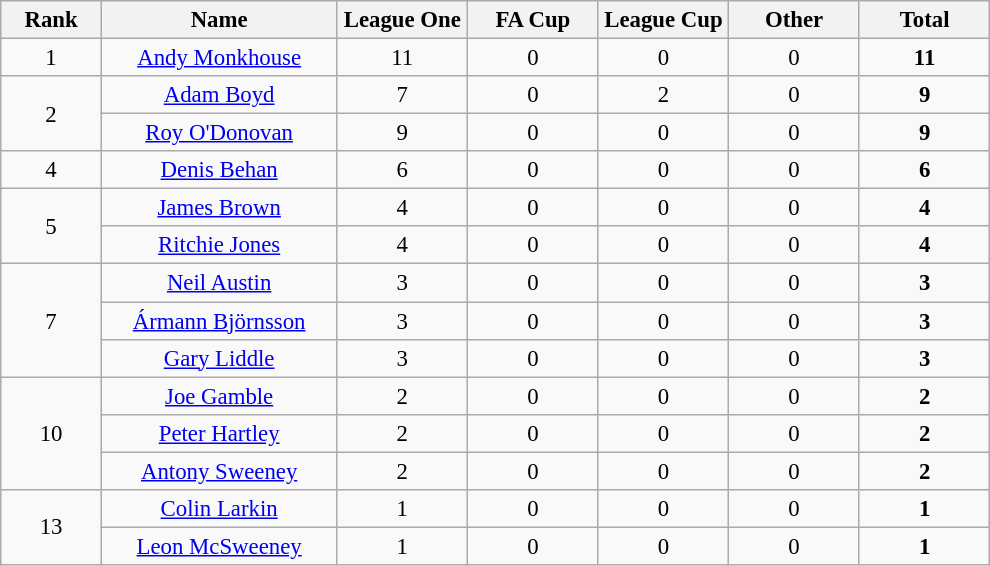<table class="wikitable" style="font-size: 95%; text-align: center;">
<tr>
<th width=60>Rank</th>
<th width=150>Name</th>
<th width=80>League One</th>
<th width=80>FA Cup</th>
<th width=80>League Cup</th>
<th width=80>Other</th>
<th width=80><strong>Total</strong></th>
</tr>
<tr>
<td>1</td>
<td><a href='#'>Andy Monkhouse</a></td>
<td>11</td>
<td>0</td>
<td>0</td>
<td>0</td>
<td><strong>11</strong></td>
</tr>
<tr>
<td rowspan=2>2</td>
<td><a href='#'>Adam Boyd</a></td>
<td>7</td>
<td>0</td>
<td>2</td>
<td>0</td>
<td><strong>9</strong></td>
</tr>
<tr>
<td><a href='#'>Roy O'Donovan</a></td>
<td>9</td>
<td>0</td>
<td>0</td>
<td>0</td>
<td><strong>9</strong></td>
</tr>
<tr>
<td>4</td>
<td><a href='#'>Denis Behan</a></td>
<td>6</td>
<td>0</td>
<td>0</td>
<td>0</td>
<td><strong>6</strong></td>
</tr>
<tr>
<td rowspan=2>5</td>
<td><a href='#'>James Brown</a></td>
<td>4</td>
<td>0</td>
<td>0</td>
<td>0</td>
<td><strong>4</strong></td>
</tr>
<tr>
<td><a href='#'>Ritchie Jones</a></td>
<td>4</td>
<td>0</td>
<td>0</td>
<td>0</td>
<td><strong>4</strong></td>
</tr>
<tr>
<td rowspan=3>7</td>
<td><a href='#'>Neil Austin</a></td>
<td>3</td>
<td>0</td>
<td>0</td>
<td>0</td>
<td><strong>3</strong></td>
</tr>
<tr>
<td><a href='#'>Ármann Björnsson</a></td>
<td>3</td>
<td>0</td>
<td>0</td>
<td>0</td>
<td><strong>3</strong></td>
</tr>
<tr>
<td><a href='#'>Gary Liddle</a></td>
<td>3</td>
<td>0</td>
<td>0</td>
<td>0</td>
<td><strong>3</strong></td>
</tr>
<tr>
<td rowspan=3>10</td>
<td><a href='#'>Joe Gamble</a></td>
<td>2</td>
<td>0</td>
<td>0</td>
<td>0</td>
<td><strong>2</strong></td>
</tr>
<tr>
<td><a href='#'>Peter Hartley</a></td>
<td>2</td>
<td>0</td>
<td>0</td>
<td>0</td>
<td><strong>2</strong></td>
</tr>
<tr>
<td><a href='#'>Antony Sweeney</a></td>
<td>2</td>
<td>0</td>
<td>0</td>
<td>0</td>
<td><strong>2</strong></td>
</tr>
<tr>
<td rowspan=2>13</td>
<td><a href='#'>Colin Larkin</a></td>
<td>1</td>
<td>0</td>
<td>0</td>
<td>0</td>
<td><strong>1</strong></td>
</tr>
<tr>
<td><a href='#'>Leon McSweeney</a></td>
<td>1</td>
<td>0</td>
<td>0</td>
<td>0</td>
<td><strong>1</strong></td>
</tr>
</table>
